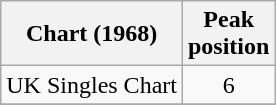<table class="wikitable">
<tr>
<th>Chart (1968)</th>
<th>Peak<br>position</th>
</tr>
<tr>
<td>UK Singles Chart</td>
<td style="text-align:center;">6</td>
</tr>
<tr>
</tr>
</table>
